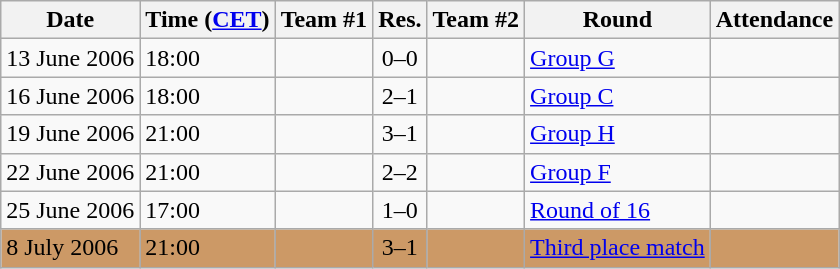<table class="wikitable">
<tr>
<th>Date</th>
<th>Time (<a href='#'>CET</a>)</th>
<th>Team #1</th>
<th>Res.</th>
<th>Team #2</th>
<th>Round</th>
<th>Attendance</th>
</tr>
<tr>
<td>13 June 2006</td>
<td>18:00</td>
<td align=right></td>
<td style="text-align:center;">0–0</td>
<td></td>
<td><a href='#'>Group G</a></td>
<td style="text-align:center;"></td>
</tr>
<tr>
<td>16 June 2006</td>
<td>18:00</td>
<td align=right></td>
<td style="text-align:center;">2–1</td>
<td></td>
<td><a href='#'>Group C</a></td>
<td style="text-align:center;"></td>
</tr>
<tr>
<td>19 June 2006</td>
<td>21:00</td>
<td align=right></td>
<td style="text-align:center;">3–1</td>
<td></td>
<td><a href='#'>Group H</a></td>
<td style="text-align:center;"></td>
</tr>
<tr>
<td>22 June 2006</td>
<td>21:00</td>
<td align=right></td>
<td style="text-align:center;">2–2</td>
<td></td>
<td><a href='#'>Group F</a></td>
<td style="text-align:center;"></td>
</tr>
<tr>
<td>25 June 2006</td>
<td>17:00</td>
<td align=right></td>
<td style="text-align:center;">1–0</td>
<td></td>
<td><a href='#'>Round of 16</a></td>
<td style="text-align:center;"></td>
</tr>
<tr style="background:#c96;">
<td>8 July 2006</td>
<td>21:00</td>
<td align=right></td>
<td style="text-align:center;">3–1</td>
<td></td>
<td><a href='#'>Third place match</a></td>
<td style="text-align:center;"></td>
</tr>
</table>
